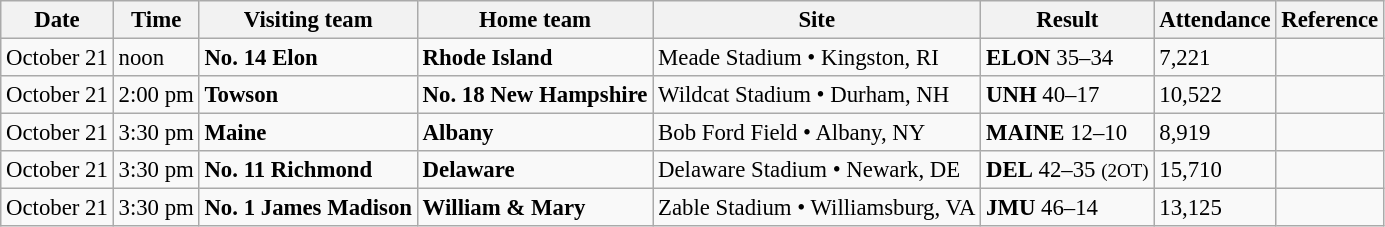<table class="wikitable" style="font-size:95%;">
<tr>
<th>Date</th>
<th>Time</th>
<th>Visiting team</th>
<th>Home team</th>
<th>Site</th>
<th>Result</th>
<th>Attendance</th>
<th class="unsortable">Reference</th>
</tr>
<tr bgcolor=>
<td>October 21</td>
<td>noon</td>
<td><strong>No. 14 Elon</strong></td>
<td><strong>Rhode Island</strong></td>
<td>Meade Stadium • Kingston, RI</td>
<td><strong>ELON</strong> 35–34</td>
<td>7,221</td>
<td></td>
</tr>
<tr bgcolor=>
<td>October 21</td>
<td>2:00 pm</td>
<td><strong>Towson</strong></td>
<td><strong>No. 18 New Hampshire</strong></td>
<td>Wildcat Stadium • Durham, NH</td>
<td><strong>UNH</strong> 40–17</td>
<td>10,522</td>
<td></td>
</tr>
<tr bgcolor=>
<td>October 21</td>
<td>3:30 pm</td>
<td><strong>Maine</strong></td>
<td><strong>Albany</strong></td>
<td>Bob Ford Field • Albany, NY</td>
<td><strong>MAINE</strong> 12–10</td>
<td>8,919</td>
<td></td>
</tr>
<tr bgcolor=>
<td>October 21</td>
<td>3:30 pm</td>
<td><strong>No. 11 Richmond</strong></td>
<td><strong>Delaware</strong></td>
<td>Delaware Stadium • Newark, DE</td>
<td><strong>DEL</strong> 42–35 <small>(2OT)</small></td>
<td>15,710</td>
<td></td>
</tr>
<tr bgcolor=>
<td>October 21</td>
<td>3:30 pm</td>
<td><strong>No. 1 James Madison</strong></td>
<td><strong>William & Mary</strong></td>
<td>Zable Stadium • Williamsburg, VA</td>
<td><strong>JMU</strong> 46–14</td>
<td>13,125</td>
<td></td>
</tr>
</table>
